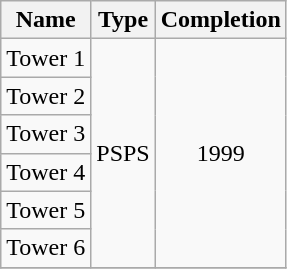<table class="wikitable" style="text-align: center">
<tr>
<th>Name</th>
<th>Type</th>
<th>Completion</th>
</tr>
<tr>
<td>Tower 1</td>
<td rowspan="6">PSPS</td>
<td rowspan="6">1999</td>
</tr>
<tr>
<td>Tower 2</td>
</tr>
<tr>
<td>Tower 3</td>
</tr>
<tr>
<td>Tower 4</td>
</tr>
<tr>
<td>Tower 5</td>
</tr>
<tr>
<td>Tower 6</td>
</tr>
<tr>
</tr>
</table>
